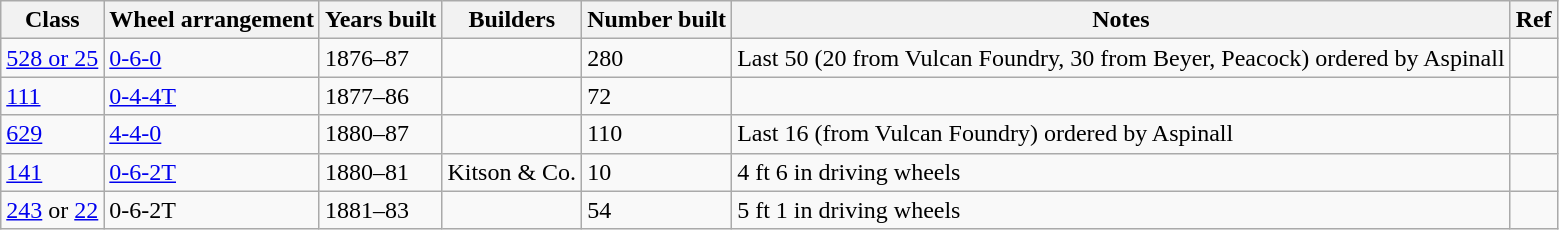<table class=wikitable>
<tr>
<th>Class</th>
<th>Wheel arrangement</th>
<th>Years built</th>
<th>Builders</th>
<th>Number built</th>
<th>Notes</th>
<th>Ref</th>
</tr>
<tr>
<td><a href='#'>528 or 25</a></td>
<td><a href='#'>0-6-0</a></td>
<td>1876–87</td>
<td></td>
<td>280</td>
<td>Last 50 (20 from Vulcan Foundry, 30 from Beyer, Peacock) ordered by Aspinall</td>
<td></td>
</tr>
<tr>
<td><a href='#'>111</a></td>
<td><a href='#'>0-4-4T</a></td>
<td>1877–86</td>
<td></td>
<td>72</td>
<td></td>
<td></td>
</tr>
<tr>
<td><a href='#'>629</a></td>
<td><a href='#'>4-4-0</a></td>
<td>1880–87</td>
<td></td>
<td>110</td>
<td>Last 16 (from Vulcan Foundry) ordered by Aspinall</td>
<td></td>
</tr>
<tr>
<td><a href='#'>141</a></td>
<td><a href='#'>0-6-2T</a></td>
<td>1880–81</td>
<td>Kitson & Co.</td>
<td>10</td>
<td>4 ft 6 in driving wheels</td>
<td></td>
</tr>
<tr>
<td><a href='#'>243</a> or <a href='#'>22</a></td>
<td>0-6-2T</td>
<td>1881–83</td>
<td></td>
<td>54</td>
<td>5 ft 1 in driving wheels</td>
<td></td>
</tr>
</table>
